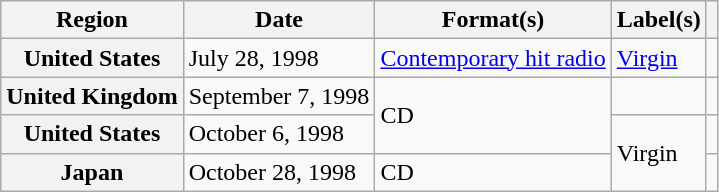<table class="wikitable plainrowheaders">
<tr>
<th scope="col">Region</th>
<th scope="col">Date</th>
<th scope="col">Format(s)</th>
<th scope="col">Label(s)</th>
<th scope="col"></th>
</tr>
<tr>
<th scope="row">United States</th>
<td>July 28, 1998</td>
<td><a href='#'>Contemporary hit radio</a></td>
<td><a href='#'>Virgin</a></td>
<td align="center"></td>
</tr>
<tr>
<th scope="row">United Kingdom</th>
<td>September 7, 1998</td>
<td rowspan="2">CD</td>
<td></td>
<td align="center"></td>
</tr>
<tr>
<th scope="row">United States</th>
<td>October 6, 1998</td>
<td rowspan="2">Virgin</td>
<td align="center"></td>
</tr>
<tr>
<th scope="row">Japan</th>
<td>October 28, 1998</td>
<td>CD</td>
<td align="center"></td>
</tr>
</table>
